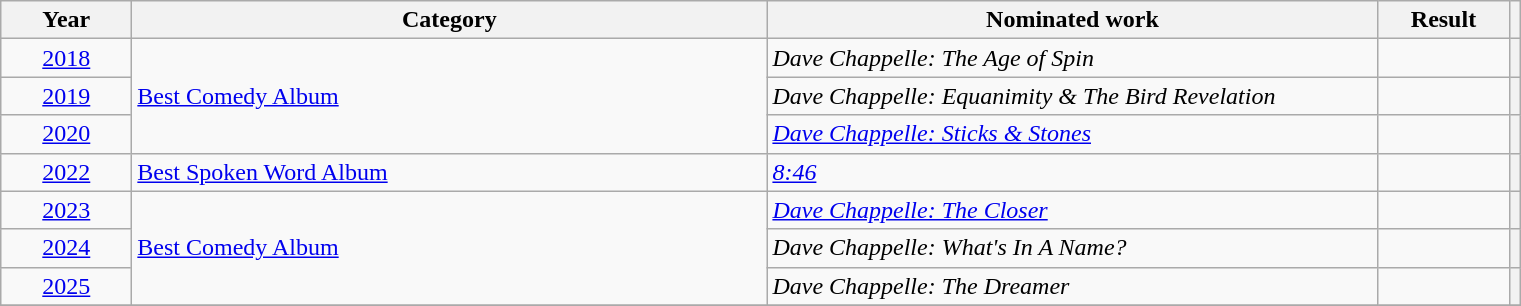<table class=wikitable>
<tr>
<th scope="col" style="width:5em;">Year</th>
<th scope="col" style="width:26em;">Category</th>
<th scope="col" style="width:25em;">Nominated work</th>
<th scope="col" style="width:5em;">Result</th>
<th></th>
</tr>
<tr>
<td style="text-align:center;"><a href='#'>2018</a></td>
<td rowspan=3><a href='#'>Best Comedy Album</a></td>
<td><em>Dave Chappelle: The Age of Spin</em></td>
<td></td>
<th style="text-align:center;"></th>
</tr>
<tr>
<td style="text-align:center;"><a href='#'>2019</a></td>
<td><em>Dave Chappelle: Equanimity & The Bird Revelation</em></td>
<td></td>
<th style="text-align:center;"></th>
</tr>
<tr>
<td style="text-align:center;"><a href='#'>2020</a></td>
<td><em><a href='#'>Dave Chappelle: Sticks & Stones</a></em></td>
<td></td>
<th style="text-align:center;"></th>
</tr>
<tr>
<td style="text-align:center;"><a href='#'>2022</a></td>
<td><a href='#'>Best Spoken Word Album</a></td>
<td><em><a href='#'>8:46</a></em> </td>
<td></td>
<th style="text-align:center;"></th>
</tr>
<tr>
<td style="text-align:center;"><a href='#'>2023</a></td>
<td rowspan=3><a href='#'>Best Comedy Album</a></td>
<td><em><a href='#'>Dave Chappelle: The Closer</a></em></td>
<td></td>
<th style="text-align:center;"></th>
</tr>
<tr>
<td style="text-align:center;"><a href='#'>2024</a></td>
<td><em>Dave Chappelle: What's In A Name?</em></td>
<td></td>
<th ! style="text-align:center;"></th>
</tr>
<tr>
<td style="text-align:center;"><a href='#'>2025</a></td>
<td><em>Dave Chappelle: The Dreamer</em></td>
<td></td>
<th ! style="text-align:center;"></th>
</tr>
<tr>
</tr>
</table>
